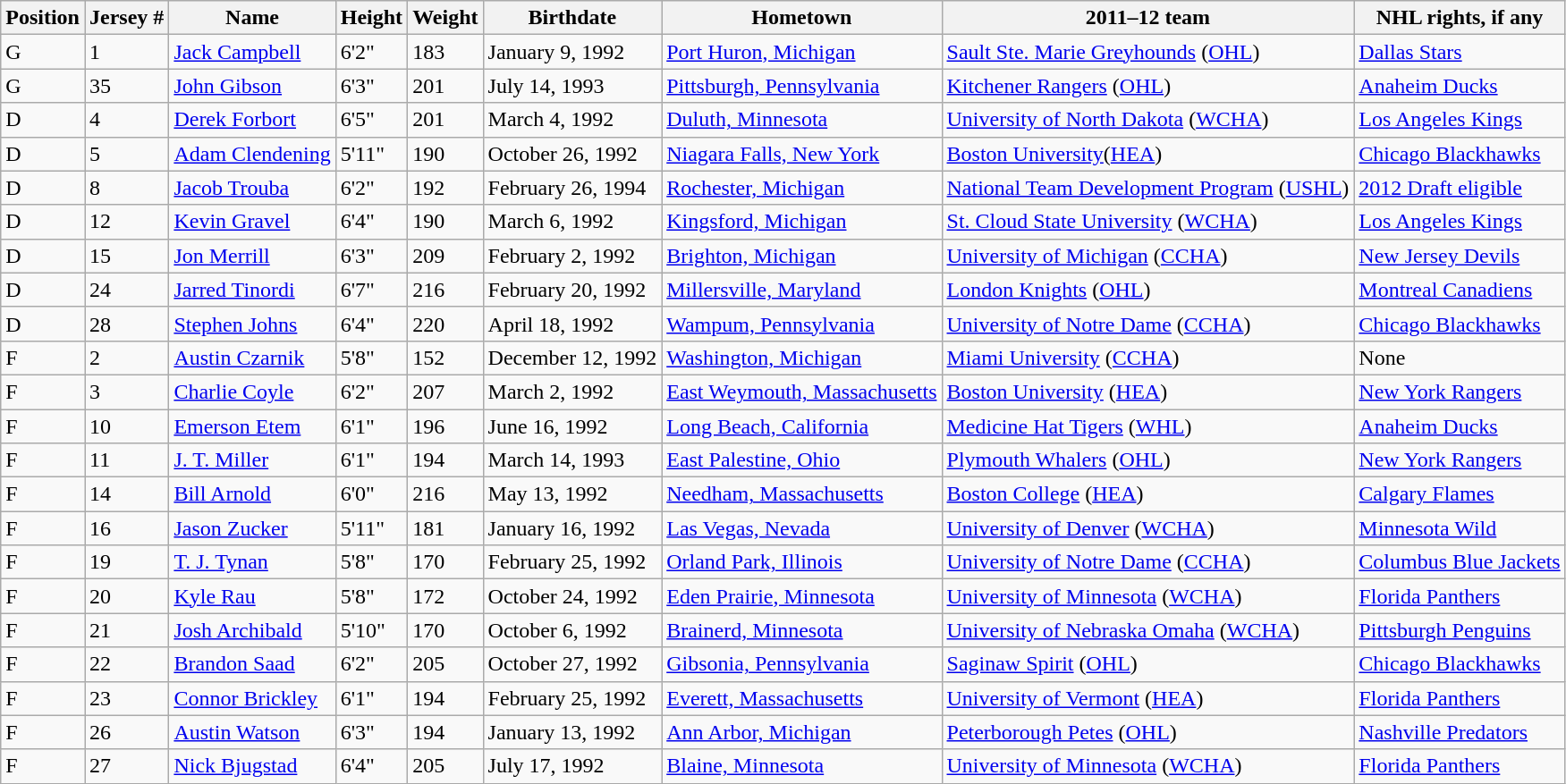<table class="wikitable sortable">
<tr>
<th>Position</th>
<th>Jersey #</th>
<th>Name</th>
<th>Height</th>
<th>Weight</th>
<th>Birthdate</th>
<th>Hometown</th>
<th>2011–12 team</th>
<th>NHL rights, if any</th>
</tr>
<tr>
<td>G</td>
<td>1</td>
<td><a href='#'>Jack Campbell</a></td>
<td>6'2"</td>
<td>183</td>
<td>January 9, 1992</td>
<td><a href='#'>Port Huron, Michigan</a></td>
<td><a href='#'>Sault Ste. Marie Greyhounds</a> (<a href='#'>OHL</a>)</td>
<td><a href='#'>Dallas Stars</a></td>
</tr>
<tr>
<td>G</td>
<td>35</td>
<td><a href='#'>John Gibson</a></td>
<td>6'3"</td>
<td>201</td>
<td>July 14, 1993</td>
<td><a href='#'>Pittsburgh, Pennsylvania</a></td>
<td><a href='#'>Kitchener Rangers</a> (<a href='#'>OHL</a>)</td>
<td><a href='#'>Anaheim Ducks</a></td>
</tr>
<tr>
<td>D</td>
<td>4</td>
<td><a href='#'>Derek Forbort</a></td>
<td>6'5"</td>
<td>201</td>
<td>March 4, 1992</td>
<td><a href='#'>Duluth, Minnesota</a></td>
<td><a href='#'>University of North Dakota</a> (<a href='#'>WCHA</a>)</td>
<td><a href='#'>Los Angeles Kings</a></td>
</tr>
<tr>
<td>D</td>
<td>5</td>
<td><a href='#'>Adam Clendening</a></td>
<td>5'11"</td>
<td>190</td>
<td>October 26, 1992</td>
<td><a href='#'>Niagara Falls, New York</a></td>
<td><a href='#'>Boston University</a>(<a href='#'>HEA</a>)</td>
<td><a href='#'>Chicago Blackhawks</a></td>
</tr>
<tr>
<td>D</td>
<td>8</td>
<td><a href='#'>Jacob Trouba</a></td>
<td>6'2"</td>
<td>192</td>
<td>February 26, 1994</td>
<td><a href='#'>Rochester, Michigan</a></td>
<td><a href='#'>National Team Development Program</a> (<a href='#'>USHL</a>)</td>
<td><a href='#'>2012 Draft eligible</a></td>
</tr>
<tr>
<td>D</td>
<td>12</td>
<td><a href='#'>Kevin Gravel</a></td>
<td>6'4"</td>
<td>190</td>
<td>March 6, 1992</td>
<td><a href='#'>Kingsford, Michigan</a></td>
<td><a href='#'>St. Cloud State University</a> (<a href='#'>WCHA</a>)</td>
<td><a href='#'>Los Angeles Kings</a></td>
</tr>
<tr>
<td>D</td>
<td>15</td>
<td><a href='#'>Jon Merrill</a></td>
<td>6'3"</td>
<td>209</td>
<td>February 2, 1992</td>
<td><a href='#'>Brighton, Michigan</a></td>
<td><a href='#'>University of Michigan</a> (<a href='#'>CCHA</a>)</td>
<td><a href='#'>New Jersey Devils</a></td>
</tr>
<tr>
<td>D</td>
<td>24</td>
<td><a href='#'>Jarred Tinordi</a></td>
<td>6'7"</td>
<td>216</td>
<td>February 20, 1992</td>
<td><a href='#'>Millersville, Maryland</a></td>
<td><a href='#'>London Knights</a> (<a href='#'>OHL</a>)</td>
<td><a href='#'>Montreal Canadiens</a></td>
</tr>
<tr>
<td>D</td>
<td>28</td>
<td><a href='#'>Stephen Johns</a></td>
<td>6'4"</td>
<td>220</td>
<td>April 18, 1992</td>
<td><a href='#'>Wampum, Pennsylvania</a></td>
<td><a href='#'>University of Notre Dame</a> (<a href='#'>CCHA</a>)</td>
<td><a href='#'>Chicago Blackhawks</a></td>
</tr>
<tr>
<td>F</td>
<td>2</td>
<td><a href='#'>Austin Czarnik</a></td>
<td>5'8"</td>
<td>152</td>
<td>December 12, 1992</td>
<td><a href='#'>Washington, Michigan</a></td>
<td><a href='#'>Miami University</a> (<a href='#'>CCHA</a>)</td>
<td>None</td>
</tr>
<tr>
<td>F</td>
<td>3</td>
<td><a href='#'>Charlie Coyle</a></td>
<td>6'2"</td>
<td>207</td>
<td>March 2, 1992</td>
<td><a href='#'>East Weymouth, Massachusetts</a></td>
<td><a href='#'>Boston University</a> (<a href='#'>HEA</a>)</td>
<td><a href='#'>New York Rangers</a></td>
</tr>
<tr>
<td>F</td>
<td>10</td>
<td><a href='#'>Emerson Etem</a></td>
<td>6'1"</td>
<td>196</td>
<td>June 16, 1992</td>
<td><a href='#'>Long Beach, California</a></td>
<td><a href='#'>Medicine Hat Tigers</a> (<a href='#'>WHL</a>)</td>
<td><a href='#'>Anaheim Ducks</a></td>
</tr>
<tr>
<td>F</td>
<td>11</td>
<td><a href='#'>J. T. Miller</a></td>
<td>6'1"</td>
<td>194</td>
<td>March 14, 1993</td>
<td><a href='#'>East Palestine, Ohio</a></td>
<td><a href='#'>Plymouth Whalers</a> (<a href='#'>OHL</a>)</td>
<td><a href='#'>New York Rangers</a></td>
</tr>
<tr>
<td>F</td>
<td>14</td>
<td><a href='#'>Bill Arnold</a></td>
<td>6'0"</td>
<td>216</td>
<td>May 13, 1992</td>
<td><a href='#'>Needham, Massachusetts</a></td>
<td><a href='#'>Boston College</a> (<a href='#'>HEA</a>)</td>
<td><a href='#'>Calgary Flames</a></td>
</tr>
<tr>
<td>F</td>
<td>16</td>
<td><a href='#'>Jason Zucker</a></td>
<td>5'11"</td>
<td>181</td>
<td>January 16, 1992</td>
<td><a href='#'>Las Vegas, Nevada</a></td>
<td><a href='#'>University of Denver</a> (<a href='#'>WCHA</a>)</td>
<td><a href='#'>Minnesota Wild</a></td>
</tr>
<tr>
<td>F</td>
<td>19</td>
<td><a href='#'>T. J. Tynan</a></td>
<td>5'8"</td>
<td>170</td>
<td>February 25, 1992</td>
<td><a href='#'>Orland Park, Illinois</a></td>
<td><a href='#'>University of Notre Dame</a> (<a href='#'>CCHA</a>)</td>
<td><a href='#'>Columbus Blue Jackets</a></td>
</tr>
<tr>
<td>F</td>
<td>20</td>
<td><a href='#'>Kyle Rau</a></td>
<td>5'8"</td>
<td>172</td>
<td>October 24, 1992</td>
<td><a href='#'>Eden Prairie, Minnesota</a></td>
<td><a href='#'>University of Minnesota</a> (<a href='#'>WCHA</a>)</td>
<td><a href='#'>Florida Panthers</a></td>
</tr>
<tr>
<td>F</td>
<td>21</td>
<td><a href='#'>Josh Archibald</a></td>
<td>5'10"</td>
<td>170</td>
<td>October 6, 1992</td>
<td><a href='#'>Brainerd, Minnesota</a></td>
<td><a href='#'>University of Nebraska Omaha</a> (<a href='#'>WCHA</a>)</td>
<td><a href='#'>Pittsburgh Penguins</a></td>
</tr>
<tr>
<td>F</td>
<td>22</td>
<td><a href='#'>Brandon Saad</a></td>
<td>6'2"</td>
<td>205</td>
<td>October 27, 1992</td>
<td><a href='#'>Gibsonia, Pennsylvania</a></td>
<td><a href='#'>Saginaw Spirit</a> (<a href='#'>OHL</a>)</td>
<td><a href='#'>Chicago Blackhawks</a></td>
</tr>
<tr>
<td>F</td>
<td>23</td>
<td><a href='#'>Connor Brickley</a></td>
<td>6'1"</td>
<td>194</td>
<td>February 25, 1992</td>
<td><a href='#'>Everett, Massachusetts</a></td>
<td><a href='#'>University of Vermont</a> (<a href='#'>HEA</a>)</td>
<td><a href='#'>Florida Panthers</a></td>
</tr>
<tr>
<td>F</td>
<td>26</td>
<td><a href='#'>Austin Watson</a></td>
<td>6'3"</td>
<td>194</td>
<td>January 13, 1992</td>
<td><a href='#'>Ann Arbor, Michigan</a></td>
<td><a href='#'>Peterborough Petes</a> (<a href='#'>OHL</a>)</td>
<td><a href='#'>Nashville Predators</a></td>
</tr>
<tr>
<td>F</td>
<td>27</td>
<td><a href='#'>Nick Bjugstad</a></td>
<td>6'4"</td>
<td>205</td>
<td>July 17, 1992</td>
<td><a href='#'>Blaine, Minnesota</a></td>
<td><a href='#'>University of Minnesota</a> (<a href='#'>WCHA</a>)</td>
<td><a href='#'>Florida Panthers</a></td>
</tr>
</table>
